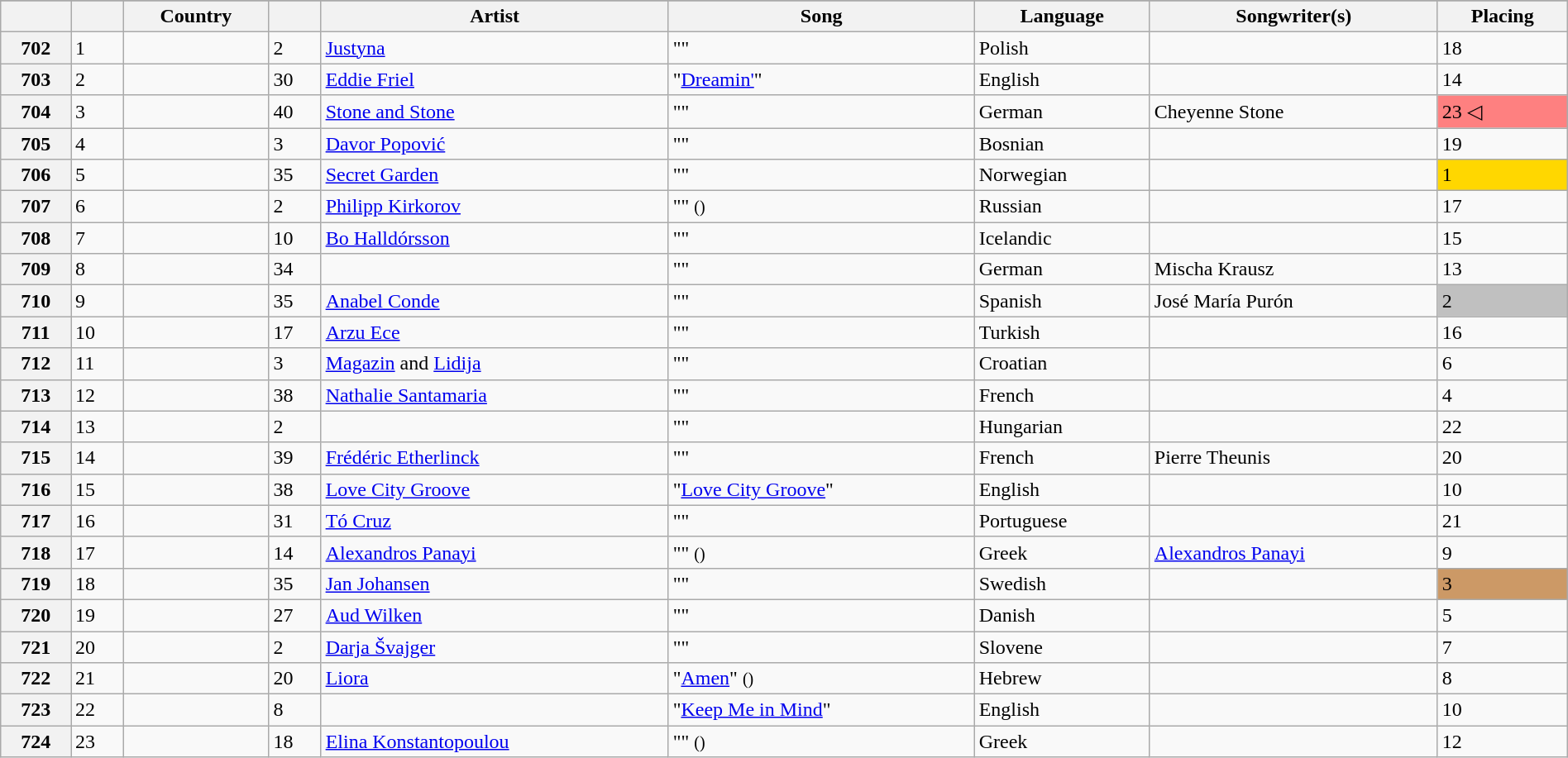<table class="wikitable plainrowheaders" style="width:100%">
<tr>
</tr>
<tr>
<th scope="col"></th>
<th scope="col"></th>
<th scope="col">Country</th>
<th scope="col"></th>
<th scope="col">Artist</th>
<th scope="col">Song</th>
<th scope="col">Language</th>
<th scope="col">Songwriter(s)</th>
<th scope="col">Placing</th>
</tr>
<tr>
<th scope="row">702</th>
<td>1</td>
<td></td>
<td>2</td>
<td><a href='#'>Justyna</a></td>
<td>""</td>
<td>Polish</td>
<td></td>
<td>18</td>
</tr>
<tr>
<th scope="row">703</th>
<td>2</td>
<td></td>
<td>30</td>
<td><a href='#'>Eddie Friel</a></td>
<td>"<a href='#'>Dreamin'</a><span>"</span></td>
<td>English</td>
<td></td>
<td>14</td>
</tr>
<tr>
<th scope="row">704</th>
<td>3</td>
<td></td>
<td>40</td>
<td><a href='#'>Stone and Stone</a></td>
<td>""</td>
<td>German</td>
<td>Cheyenne Stone</td>
<td bgcolor="#FE8080">23 ◁</td>
</tr>
<tr>
<th scope="row">705</th>
<td>4</td>
<td></td>
<td>3</td>
<td><a href='#'>Davor Popović</a></td>
<td>""</td>
<td>Bosnian</td>
<td></td>
<td>19</td>
</tr>
<tr>
<th scope="row">706</th>
<td>5</td>
<td></td>
<td>35</td>
<td><a href='#'>Secret Garden</a></td>
<td>""</td>
<td>Norwegian</td>
<td></td>
<td bgcolor="gold">1</td>
</tr>
<tr>
<th scope="row">707</th>
<td>6</td>
<td></td>
<td>2</td>
<td><a href='#'>Philipp Kirkorov</a></td>
<td>"" <small>()</small></td>
<td>Russian</td>
<td></td>
<td>17</td>
</tr>
<tr>
<th scope="row">708</th>
<td>7</td>
<td></td>
<td>10</td>
<td><a href='#'>Bo Halldórsson</a></td>
<td>""</td>
<td>Icelandic</td>
<td></td>
<td>15</td>
</tr>
<tr>
<th scope="row">709</th>
<td>8</td>
<td></td>
<td>34</td>
<td></td>
<td>""</td>
<td>German</td>
<td>Mischa Krausz</td>
<td>13</td>
</tr>
<tr>
<th scope="row">710</th>
<td>9</td>
<td></td>
<td>35</td>
<td><a href='#'>Anabel Conde</a></td>
<td>""</td>
<td>Spanish</td>
<td>José María Purón</td>
<td bgcolor="silver">2</td>
</tr>
<tr>
<th scope="row">711</th>
<td>10</td>
<td></td>
<td>17</td>
<td><a href='#'>Arzu Ece</a></td>
<td>""</td>
<td>Turkish</td>
<td></td>
<td>16</td>
</tr>
<tr>
<th scope="row">712</th>
<td>11</td>
<td></td>
<td>3</td>
<td><a href='#'>Magazin</a> and <a href='#'>Lidija</a></td>
<td>""</td>
<td>Croatian</td>
<td></td>
<td>6</td>
</tr>
<tr>
<th scope="row">713</th>
<td>12</td>
<td></td>
<td>38</td>
<td><a href='#'>Nathalie Santamaria</a></td>
<td>""</td>
<td>French</td>
<td></td>
<td>4</td>
</tr>
<tr>
<th scope="row">714</th>
<td>13</td>
<td></td>
<td>2</td>
<td></td>
<td>""</td>
<td>Hungarian</td>
<td></td>
<td>22</td>
</tr>
<tr>
<th scope="row">715</th>
<td>14</td>
<td></td>
<td>39</td>
<td><a href='#'>Frédéric Etherlinck</a></td>
<td>""</td>
<td>French</td>
<td>Pierre Theunis</td>
<td>20</td>
</tr>
<tr>
<th scope="row">716</th>
<td>15</td>
<td></td>
<td>38</td>
<td><a href='#'>Love City Groove</a></td>
<td>"<a href='#'>Love City Groove</a>"</td>
<td>English</td>
<td></td>
<td>10</td>
</tr>
<tr>
<th scope="row">717</th>
<td>16</td>
<td></td>
<td>31</td>
<td><a href='#'>Tó Cruz</a></td>
<td>""</td>
<td>Portuguese</td>
<td></td>
<td>21</td>
</tr>
<tr>
<th scope="row">718</th>
<td>17</td>
<td></td>
<td>14</td>
<td><a href='#'>Alexandros Panayi</a></td>
<td>"" <small>()</small></td>
<td>Greek</td>
<td><a href='#'>Alexandros Panayi</a></td>
<td>9</td>
</tr>
<tr>
<th scope="row">719</th>
<td>18</td>
<td></td>
<td>35</td>
<td><a href='#'>Jan Johansen</a></td>
<td>""</td>
<td>Swedish</td>
<td></td>
<td bgcolor="#C96">3</td>
</tr>
<tr>
<th scope="row">720</th>
<td>19</td>
<td></td>
<td>27</td>
<td><a href='#'>Aud Wilken</a></td>
<td>""</td>
<td>Danish</td>
<td></td>
<td>5</td>
</tr>
<tr>
<th scope="row">721</th>
<td>20</td>
<td></td>
<td>2</td>
<td><a href='#'>Darja Švajger</a></td>
<td>""</td>
<td>Slovene</td>
<td></td>
<td>7</td>
</tr>
<tr>
<th scope="row">722</th>
<td>21</td>
<td></td>
<td>20</td>
<td><a href='#'>Liora</a></td>
<td>"<a href='#'>Amen</a>" <small>()</small></td>
<td>Hebrew</td>
<td></td>
<td>8</td>
</tr>
<tr>
<th scope="row">723</th>
<td>22</td>
<td></td>
<td>8</td>
<td></td>
<td>"<a href='#'>Keep Me in Mind</a>"</td>
<td>English</td>
<td></td>
<td>10</td>
</tr>
<tr>
<th scope="row">724</th>
<td>23</td>
<td></td>
<td>18</td>
<td><a href='#'>Elina Konstantopoulou</a></td>
<td>"" <small>()</small></td>
<td>Greek</td>
<td></td>
<td>12</td>
</tr>
</table>
